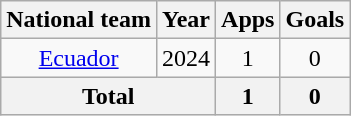<table class="wikitable" style="text-align:center">
<tr>
<th>National team</th>
<th>Year</th>
<th>Apps</th>
<th>Goals</th>
</tr>
<tr>
<td rowspan="1"><a href='#'>Ecuador</a></td>
<td>2024</td>
<td>1</td>
<td>0</td>
</tr>
<tr>
<th colspan="2">Total</th>
<th>1</th>
<th>0</th>
</tr>
</table>
